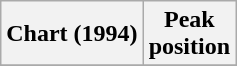<table class="wikitable sortable">
<tr>
<th>Chart (1994)</th>
<th>Peak<br>position</th>
</tr>
<tr>
</tr>
</table>
